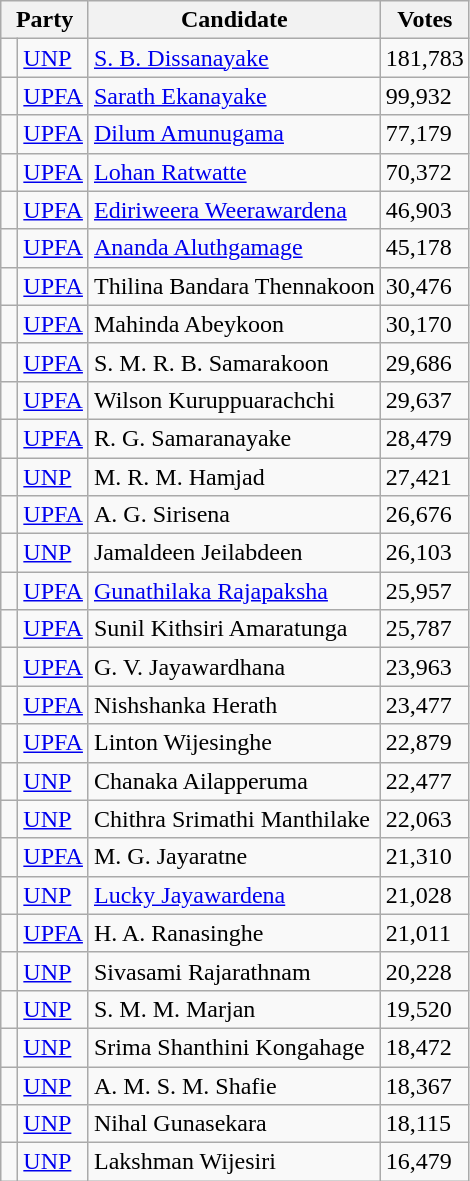<table class="wikitable sortable mw-collapsible">
<tr>
<th colspan="2">Party</th>
<th>Candidate</th>
<th>Votes</th>
</tr>
<tr>
<td bgcolor=> </td>
<td align=left><a href='#'>UNP</a></td>
<td><a href='#'>S. B. Dissanayake</a></td>
<td>181,783</td>
</tr>
<tr>
<td bgcolor=> </td>
<td align=left><a href='#'>UPFA</a></td>
<td><a href='#'>Sarath Ekanayake</a></td>
<td>99,932</td>
</tr>
<tr>
<td bgcolor=> </td>
<td align=left><a href='#'>UPFA</a></td>
<td><a href='#'>Dilum Amunugama</a></td>
<td>77,179</td>
</tr>
<tr>
<td bgcolor=> </td>
<td align=left><a href='#'>UPFA</a></td>
<td><a href='#'>Lohan Ratwatte</a></td>
<td>70,372</td>
</tr>
<tr>
<td bgcolor=> </td>
<td align=left><a href='#'>UPFA</a></td>
<td><a href='#'>Ediriweera Weerawardena</a></td>
<td>46,903</td>
</tr>
<tr>
<td bgcolor=> </td>
<td align=left><a href='#'>UPFA</a></td>
<td><a href='#'>Ananda Aluthgamage</a></td>
<td>45,178</td>
</tr>
<tr>
<td bgcolor=> </td>
<td align=left><a href='#'>UPFA</a></td>
<td>Thilina Bandara Thennakoon</td>
<td>30,476</td>
</tr>
<tr>
<td bgcolor=> </td>
<td align=left><a href='#'>UPFA</a></td>
<td>Mahinda Abeykoon</td>
<td>30,170</td>
</tr>
<tr>
<td bgcolor=> </td>
<td align=left><a href='#'>UPFA</a></td>
<td>S. M. R. B. Samarakoon</td>
<td>29,686</td>
</tr>
<tr>
<td bgcolor=> </td>
<td align=left><a href='#'>UPFA</a></td>
<td>Wilson Kuruppuarachchi</td>
<td>29,637</td>
</tr>
<tr>
<td bgcolor=> </td>
<td align=left><a href='#'>UPFA</a></td>
<td>R. G. Samaranayake</td>
<td>28,479</td>
</tr>
<tr>
<td bgcolor=> </td>
<td align=left><a href='#'>UNP</a></td>
<td>M. R. M. Hamjad</td>
<td>27,421</td>
</tr>
<tr>
<td bgcolor=> </td>
<td align=left><a href='#'>UPFA</a></td>
<td>A. G. Sirisena</td>
<td>26,676</td>
</tr>
<tr>
<td bgcolor=> </td>
<td align=left><a href='#'>UNP</a></td>
<td>Jamaldeen Jeilabdeen</td>
<td>26,103</td>
</tr>
<tr>
<td bgcolor=> </td>
<td align=left><a href='#'>UPFA</a></td>
<td><a href='#'>Gunathilaka Rajapaksha</a></td>
<td>25,957</td>
</tr>
<tr>
<td bgcolor=> </td>
<td align=left><a href='#'>UPFA</a></td>
<td>Sunil Kithsiri Amaratunga</td>
<td>25,787</td>
</tr>
<tr>
<td bgcolor=> </td>
<td align=left><a href='#'>UPFA</a></td>
<td>G. V. Jayawardhana</td>
<td>23,963</td>
</tr>
<tr>
<td bgcolor=> </td>
<td align=left><a href='#'>UPFA</a></td>
<td>Nishshanka Herath</td>
<td>23,477</td>
</tr>
<tr>
<td bgcolor=> </td>
<td align=left><a href='#'>UPFA</a></td>
<td>Linton Wijesinghe</td>
<td>22,879</td>
</tr>
<tr>
<td bgcolor=> </td>
<td align=left><a href='#'>UNP</a></td>
<td>Chanaka Ailapperuma</td>
<td>22,477</td>
</tr>
<tr>
<td bgcolor=> </td>
<td align=left><a href='#'>UNP</a></td>
<td>Chithra Srimathi Manthilake</td>
<td>22,063</td>
</tr>
<tr>
<td bgcolor=> </td>
<td align=left><a href='#'>UPFA</a></td>
<td>M. G. Jayaratne</td>
<td>21,310</td>
</tr>
<tr>
<td bgcolor=> </td>
<td align=left><a href='#'>UNP</a></td>
<td><a href='#'>Lucky Jayawardena</a></td>
<td>21,028</td>
</tr>
<tr>
<td bgcolor=> </td>
<td align=left><a href='#'>UPFA</a></td>
<td>H. A. Ranasinghe</td>
<td>21,011</td>
</tr>
<tr>
<td bgcolor=> </td>
<td align=left><a href='#'>UNP</a></td>
<td>Sivasami Rajarathnam</td>
<td>20,228</td>
</tr>
<tr>
<td bgcolor=> </td>
<td align=left><a href='#'>UNP</a></td>
<td>S. M. M. Marjan</td>
<td>19,520</td>
</tr>
<tr>
<td bgcolor=> </td>
<td align=left><a href='#'>UNP</a></td>
<td>Srima Shanthini Kongahage</td>
<td>18,472</td>
</tr>
<tr>
<td bgcolor=> </td>
<td align=left><a href='#'>UNP</a></td>
<td>A. M. S. M. Shafie</td>
<td>18,367</td>
</tr>
<tr>
<td bgcolor=> </td>
<td align=left><a href='#'>UNP</a></td>
<td>Nihal Gunasekara</td>
<td>18,115</td>
</tr>
<tr>
<td bgcolor=> </td>
<td align=left><a href='#'>UNP</a></td>
<td>Lakshman Wijesiri</td>
<td>16,479</td>
</tr>
</table>
